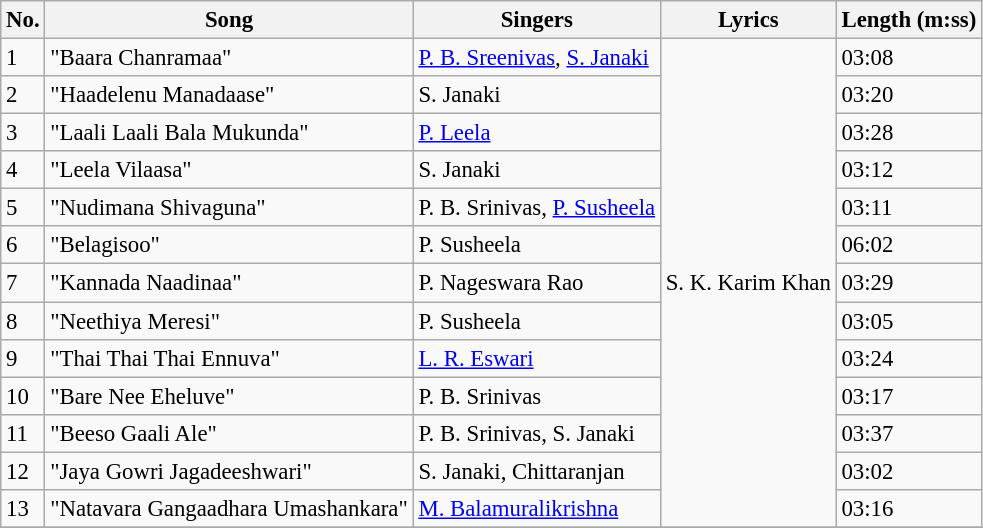<table class="wikitable" style="font-size:95%;">
<tr>
<th>No.</th>
<th>Song</th>
<th>Singers</th>
<th>Lyrics</th>
<th>Length (m:ss)</th>
</tr>
<tr>
<td>1</td>
<td>"Baara Chanramaa"</td>
<td><a href='#'>P. B. Sreenivas</a>, <a href='#'>S. Janaki</a></td>
<td rowspan=13>S. K. Karim Khan</td>
<td>03:08</td>
</tr>
<tr>
<td>2</td>
<td>"Haadelenu Manadaase"</td>
<td>S. Janaki</td>
<td>03:20</td>
</tr>
<tr>
<td>3</td>
<td>"Laali Laali Bala Mukunda"</td>
<td><a href='#'>P. Leela</a></td>
<td>03:28</td>
</tr>
<tr>
<td>4</td>
<td>"Leela Vilaasa"</td>
<td>S. Janaki</td>
<td>03:12</td>
</tr>
<tr>
<td>5</td>
<td>"Nudimana Shivaguna"</td>
<td>P. B. Srinivas, <a href='#'>P. Susheela</a></td>
<td>03:11</td>
</tr>
<tr>
<td>6</td>
<td>"Belagisoo"</td>
<td>P. Susheela</td>
<td>06:02</td>
</tr>
<tr>
<td>7</td>
<td>"Kannada Naadinaa"</td>
<td>P. Nageswara Rao</td>
<td>03:29</td>
</tr>
<tr>
<td>8</td>
<td>"Neethiya Meresi"</td>
<td>P. Susheela</td>
<td>03:05</td>
</tr>
<tr>
<td>9</td>
<td>"Thai Thai Thai Ennuva"</td>
<td><a href='#'>L. R. Eswari</a></td>
<td>03:24</td>
</tr>
<tr>
<td>10</td>
<td>"Bare Nee Eheluve"</td>
<td>P. B. Srinivas</td>
<td>03:17</td>
</tr>
<tr>
<td>11</td>
<td>"Beeso Gaali Ale"</td>
<td>P. B. Srinivas, S. Janaki</td>
<td>03:37</td>
</tr>
<tr>
<td>12</td>
<td>"Jaya Gowri Jagadeeshwari"</td>
<td>S. Janaki, Chittaranjan</td>
<td>03:02</td>
</tr>
<tr>
<td>13</td>
<td>"Natavara Gangaadhara Umashankara"</td>
<td><a href='#'>M. Balamuralikrishna</a></td>
<td>03:16</td>
</tr>
<tr>
</tr>
</table>
